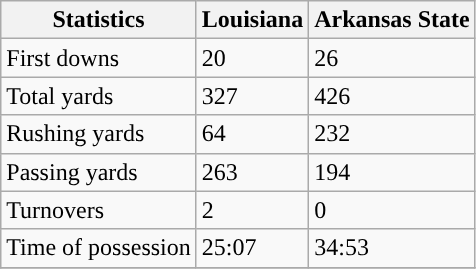<table class="wikitable">
<tr>
<th>Statistics</th>
<th>Louisiana</th>
<th>Arkansas State</th>
</tr>
<tr>
<td>First downs</td>
<td>20</td>
<td>26</td>
</tr>
<tr>
<td>Total yards</td>
<td>327</td>
<td>426</td>
</tr>
<tr>
<td>Rushing yards</td>
<td>64</td>
<td>232</td>
</tr>
<tr>
<td>Passing yards</td>
<td>263</td>
<td>194</td>
</tr>
<tr>
<td>Turnovers</td>
<td>2</td>
<td>0</td>
</tr>
<tr>
<td>Time of possession</td>
<td>25:07</td>
<td>34:53</td>
</tr>
<tr>
</tr>
</table>
